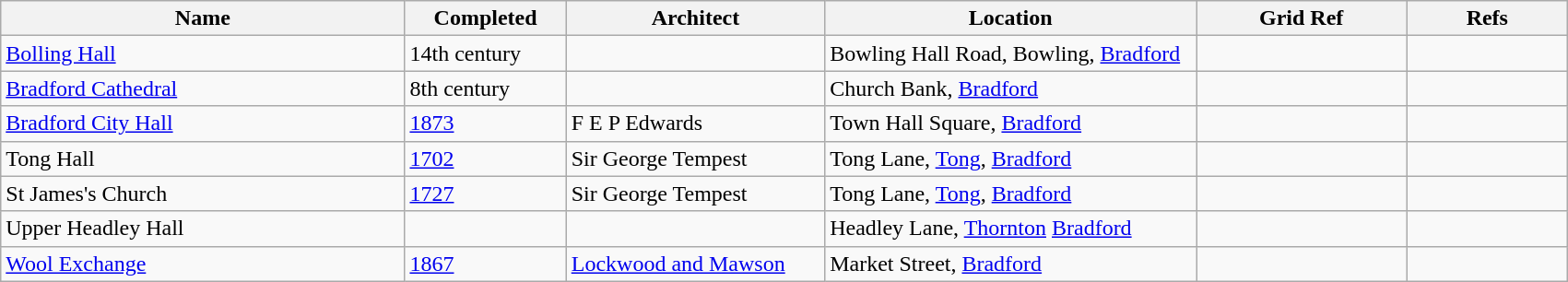<table class="wikitable sortable">
<tr>
<th width="25%">Name</th>
<th width="10%">Completed</th>
<th width="16%">Architect</th>
<th width="23%">Location</th>
<th width="13%">Grid Ref</th>
<th class="unsortable" width="10%">Refs</th>
</tr>
<tr>
<td><a href='#'>Bolling Hall</a></td>
<td>14th century</td>
<td></td>
<td>Bowling Hall Road, Bowling, <a href='#'>Bradford</a></td>
<td></td>
<td></td>
</tr>
<tr>
<td><a href='#'>Bradford Cathedral</a></td>
<td>8th century</td>
<td></td>
<td>Church Bank, <a href='#'>Bradford</a></td>
<td></td>
<td></td>
</tr>
<tr>
<td><a href='#'>Bradford City Hall</a></td>
<td><a href='#'>1873</a></td>
<td>F E P Edwards</td>
<td>Town Hall Square, <a href='#'>Bradford</a></td>
<td></td>
<td></td>
</tr>
<tr>
<td>Tong Hall</td>
<td><a href='#'>1702</a></td>
<td>Sir George Tempest</td>
<td>Tong Lane, <a href='#'>Tong</a>, <a href='#'>Bradford</a></td>
<td></td>
<td></td>
</tr>
<tr>
<td>St James's Church</td>
<td><a href='#'>1727</a></td>
<td>Sir George Tempest</td>
<td>Tong Lane, <a href='#'>Tong</a>, <a href='#'>Bradford</a></td>
<td></td>
<td></td>
</tr>
<tr>
<td>Upper Headley Hall</td>
<td></td>
<td></td>
<td>Headley Lane, <a href='#'>Thornton</a> <a href='#'>Bradford</a></td>
<td></td>
<td></td>
</tr>
<tr>
<td><a href='#'>Wool Exchange</a></td>
<td><a href='#'>1867</a></td>
<td><a href='#'>Lockwood and Mawson</a></td>
<td>Market Street, <a href='#'>Bradford</a></td>
<td></td>
<td></td>
</tr>
</table>
